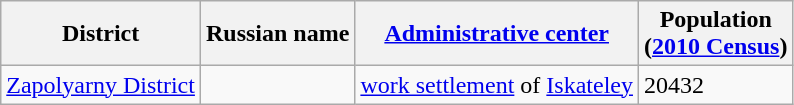<table class="wikitable sortable">
<tr>
<th>District</th>
<th>Russian name</th>
<th><a href='#'>Administrative center</a></th>
<th>Population<br>(<a href='#'>2010 Census</a>)</th>
</tr>
<tr>
<td><a href='#'>Zapolyarny District</a></td>
<td></td>
<td><a href='#'>work settlement</a> of <a href='#'>Iskateley</a></td>
<td>20432</td>
</tr>
</table>
